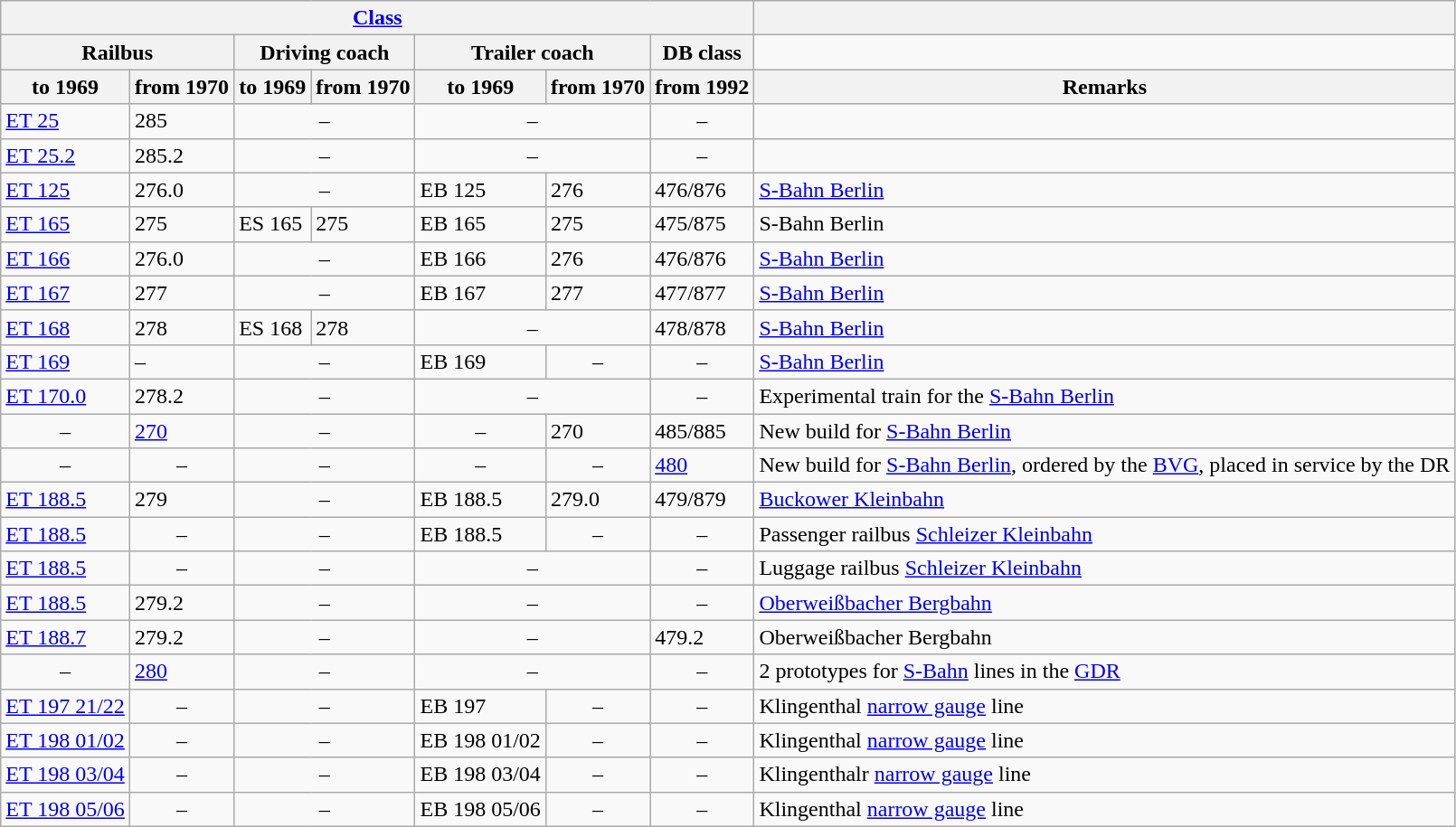<table class="wikitable">
<tr style="background:#e3e3e3;">
<th colspan="7" style="text-align:center;"><a href='#'>Class</a></th>
<th> </th>
</tr>
<tr style="background:#fff;">
<th colspan="2" style="text-align:center;">Railbus</th>
<th colspan="2" style="text-align:center;">Driving coach</th>
<th colspan="2" style="text-align:center;">Trailer coach</th>
<th>DB class</th>
</tr>
<tr style="background:#e3e3e3;">
<th>to 1969</th>
<th>from 1970</th>
<th>to 1969</th>
<th>from 1970</th>
<th>to 1969</th>
<th>from 1970</th>
<th>from 1992</th>
<th>Remarks</th>
</tr>
<tr>
<td><a href='#'>ET 25</a></td>
<td>285</td>
<td colspan="2" style="text-align:center;">–</td>
<td colspan="2" style="text-align:center;">–</td>
<td style="text-align:center;">–</td>
<td></td>
</tr>
<tr>
<td><a href='#'>ET 25.2</a></td>
<td>285.2</td>
<td colspan="2" style="text-align:center;">–</td>
<td colspan="2" style="text-align:center;">–</td>
<td style="text-align:center;">–</td>
<td></td>
</tr>
<tr>
<td><a href='#'>ET 125</a></td>
<td>276.0</td>
<td colspan="2" style="text-align:center;">–</td>
<td>EB 125</td>
<td>276</td>
<td>476/876</td>
<td><a href='#'>S-Bahn Berlin</a></td>
</tr>
<tr>
<td><a href='#'>ET 165</a></td>
<td>275</td>
<td>ES 165</td>
<td>275</td>
<td>EB 165</td>
<td>275</td>
<td>475/875</td>
<td>S-Bahn Berlin</td>
</tr>
<tr>
<td><a href='#'>ET 166</a></td>
<td>276.0</td>
<td colspan="2" style="text-align:center;">–</td>
<td>EB 166</td>
<td>276</td>
<td>476/876</td>
<td><a href='#'>S-Bahn Berlin</a></td>
</tr>
<tr>
<td><a href='#'>ET 167</a></td>
<td>277</td>
<td colspan="2" style="text-align:center;">–</td>
<td>EB 167</td>
<td>277</td>
<td>477/877</td>
<td><a href='#'>S-Bahn Berlin</a></td>
</tr>
<tr>
<td><a href='#'>ET 168</a></td>
<td>278</td>
<td>ES 168</td>
<td>278</td>
<td colspan="2" style="text-align:center;">–</td>
<td>478/878</td>
<td><a href='#'>S-Bahn Berlin</a></td>
</tr>
<tr>
<td><a href='#'>ET 169</a></td>
<td>–</td>
<td colspan="2" style="text-align:center;">–</td>
<td>EB 169</td>
<td style="text-align:center;">–</td>
<td style="text-align:center;">–</td>
<td><a href='#'>S-Bahn Berlin</a></td>
</tr>
<tr>
<td><a href='#'>ET 170.0</a></td>
<td>278.2</td>
<td colspan="2" style="text-align:center;">–</td>
<td colspan="2" style="text-align:center;">–</td>
<td style="text-align:center;">–</td>
<td>Experimental train for the <a href='#'>S-Bahn Berlin</a></td>
</tr>
<tr>
<td style="text-align:center;">–</td>
<td><a href='#'>270</a></td>
<td colspan="2" style="text-align:center;">–</td>
<td style="text-align:center;">–</td>
<td>270</td>
<td>485/885</td>
<td>New build for <a href='#'>S-Bahn Berlin</a></td>
</tr>
<tr>
<td style="text-align:center;">–</td>
<td style="text-align:center;">–</td>
<td colspan="2" style="text-align:center;">–</td>
<td style="text-align:center;">–</td>
<td style="text-align:center;">–</td>
<td><a href='#'>480</a></td>
<td>New build for <a href='#'>S-Bahn Berlin</a>, ordered by the <a href='#'>BVG</a>, placed in service by the DR</td>
</tr>
<tr>
<td><a href='#'>ET 188.5</a></td>
<td>279</td>
<td colspan="2" style="text-align:center;">–</td>
<td>EB 188.5</td>
<td>279.0</td>
<td>479/879</td>
<td><a href='#'>Buckower Kleinbahn</a></td>
</tr>
<tr>
<td><a href='#'>ET 188.5</a></td>
<td style="text-align:center;">–</td>
<td colspan="2" style="text-align:center;">–</td>
<td>EB 188.5</td>
<td style="text-align:center;">–</td>
<td style="text-align:center;">–</td>
<td>Passenger railbus <a href='#'>Schleizer Kleinbahn</a></td>
</tr>
<tr>
<td><a href='#'>ET 188.5</a></td>
<td style="text-align:center;">–</td>
<td colspan="2" style="text-align:center;">–</td>
<td colspan="2" style="text-align:center;">–</td>
<td style="text-align:center;">–</td>
<td>Luggage railbus <a href='#'>Schleizer Kleinbahn</a></td>
</tr>
<tr>
<td><a href='#'>ET 188.5</a></td>
<td>279.2</td>
<td colspan="2" style="text-align:center;">–</td>
<td colspan="2" style="text-align:center;">–</td>
<td style="text-align:center;">–</td>
<td><a href='#'>Oberweißbacher Bergbahn</a></td>
</tr>
<tr>
<td><a href='#'>ET 188.7</a></td>
<td>279.2</td>
<td colspan="2" style="text-align:center;">–</td>
<td colspan="2" style="text-align:center;">–</td>
<td>479.2</td>
<td>Oberweißbacher Bergbahn</td>
</tr>
<tr>
<td style="text-align:center;">–</td>
<td><a href='#'>280</a></td>
<td colspan="2" style="text-align:center;">–</td>
<td colspan="2" style="text-align:center;">–</td>
<td style="text-align:center;">–</td>
<td>2 prototypes for <a href='#'>S-Bahn</a> lines in the <a href='#'>GDR</a></td>
</tr>
<tr>
<td><a href='#'>ET 197 21/22</a></td>
<td style="text-align:center;">–</td>
<td colspan="2" style="text-align:center;">–</td>
<td>EB 197</td>
<td style="text-align:center;">–</td>
<td style="text-align:center;">–</td>
<td>Klingenthal <a href='#'>narrow gauge</a> line</td>
</tr>
<tr>
<td><a href='#'>ET 198 01/02</a></td>
<td style="text-align:center;">–</td>
<td colspan="2" style="text-align:center;">–</td>
<td>EB 198 01/02</td>
<td style="text-align:center;">–</td>
<td style="text-align:center;">–</td>
<td>Klingenthal <a href='#'>narrow gauge</a> line</td>
</tr>
<tr>
<td><a href='#'>ET 198 03/04</a></td>
<td style="text-align:center;">–</td>
<td colspan="2" style="text-align:center;">–</td>
<td>EB 198 03/04</td>
<td style="text-align:center;">–</td>
<td style="text-align:center;">–</td>
<td>Klingenthalr <a href='#'>narrow gauge</a> line</td>
</tr>
<tr>
<td><a href='#'>ET 198 05/06</a></td>
<td style="text-align:center;">–</td>
<td colspan="2" style="text-align:center;">–</td>
<td>EB 198 05/06</td>
<td style="text-align:center;">–</td>
<td style="text-align:center;">–</td>
<td>Klingenthal <a href='#'>narrow gauge</a> line</td>
</tr>
</table>
